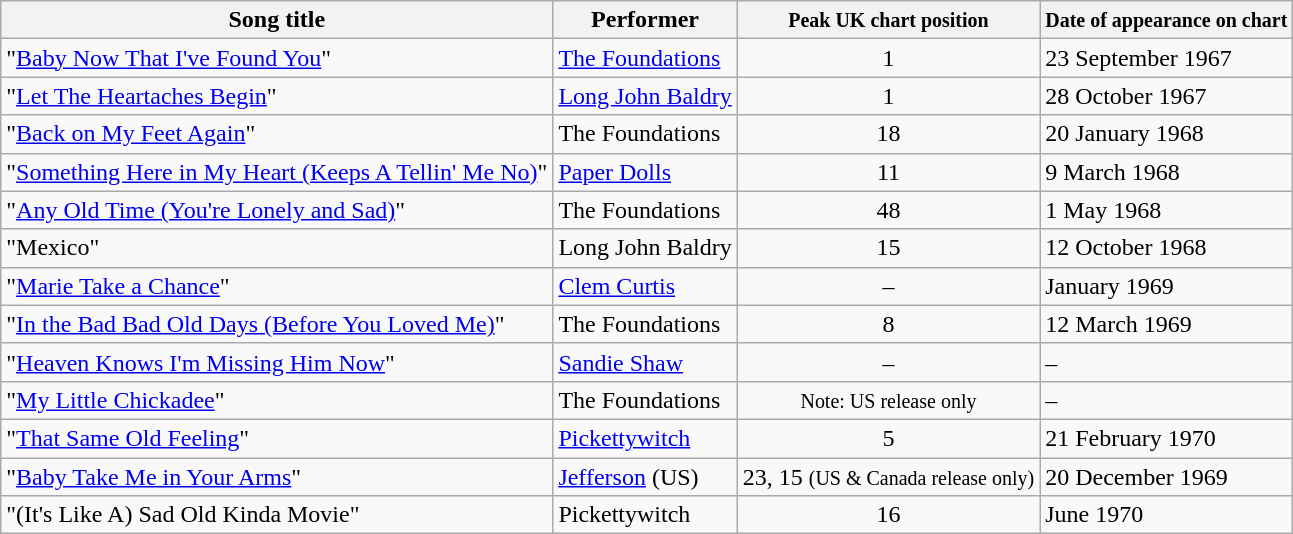<table class="wikitable sortable">
<tr>
<th>Song title</th>
<th>Performer</th>
<th><small>Peak UK chart position</small></th>
<th><small>Date of appearance on chart</small></th>
</tr>
<tr>
<td>"<a href='#'>Baby Now That I've Found You</a>"</td>
<td><a href='#'>The Foundations</a></td>
<td align="center">1</td>
<td>23 September 1967</td>
</tr>
<tr>
<td>"<a href='#'>Let The Heartaches Begin</a>"</td>
<td><a href='#'>Long John Baldry</a></td>
<td align="center">1</td>
<td>28 October 1967</td>
</tr>
<tr>
<td>"<a href='#'>Back on My Feet Again</a>"</td>
<td>The Foundations</td>
<td align="center">18</td>
<td>20 January 1968</td>
</tr>
<tr>
<td>"<a href='#'>Something Here in My Heart (Keeps A Tellin' Me No)</a>"</td>
<td><a href='#'>Paper Dolls</a></td>
<td align="center">11</td>
<td>9 March 1968</td>
</tr>
<tr>
<td>"<a href='#'>Any Old Time (You're Lonely and Sad)</a>"</td>
<td>The Foundations</td>
<td align="center">48</td>
<td>1 May 1968</td>
</tr>
<tr>
<td>"Mexico"</td>
<td>Long John Baldry</td>
<td align="center">15</td>
<td>12 October 1968</td>
</tr>
<tr>
<td>"<a href='#'>Marie Take a Chance</a>"</td>
<td><a href='#'>Clem Curtis</a></td>
<td align="center">–</td>
<td>January 1969</td>
</tr>
<tr>
<td>"<a href='#'>In the Bad Bad Old Days (Before You Loved Me)</a>"</td>
<td>The Foundations</td>
<td align="center">8</td>
<td>12 March 1969</td>
</tr>
<tr>
<td>"<a href='#'>Heaven Knows I'm Missing Him Now</a>"</td>
<td><a href='#'>Sandie Shaw</a></td>
<td align="center">–</td>
<td>–</td>
</tr>
<tr>
<td>"<a href='#'>My Little Chickadee</a>"</td>
<td>The Foundations</td>
<td align="center"><small>Note: US release only</small></td>
<td>–</td>
</tr>
<tr>
<td>"<a href='#'>That Same Old Feeling</a>"</td>
<td><a href='#'>Pickettywitch</a></td>
<td align="center">5</td>
<td>21 February 1970</td>
</tr>
<tr>
<td>"<a href='#'>Baby Take Me in Your Arms</a>"</td>
<td><a href='#'>Jefferson</a> (US)</td>
<td align="center">23, 15 <small>(US & Canada release only)</small></td>
<td>20 December 1969</td>
</tr>
<tr>
<td>"(It's Like A) Sad Old Kinda Movie"</td>
<td>Pickettywitch</td>
<td align="center">16</td>
<td 27>June 1970</td>
</tr>
</table>
